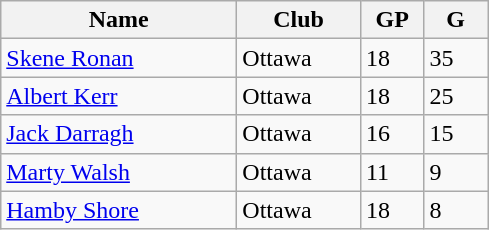<table class="wikitable">
<tr>
<th width=150>Name</th>
<th width=75>Club</th>
<th width=35>GP</th>
<th width=35>G</th>
</tr>
<tr>
<td><a href='#'>Skene Ronan</a></td>
<td>Ottawa</td>
<td>18</td>
<td>35</td>
</tr>
<tr>
<td><a href='#'>Albert Kerr</a></td>
<td>Ottawa</td>
<td>18</td>
<td>25</td>
</tr>
<tr>
<td><a href='#'>Jack Darragh</a></td>
<td>Ottawa</td>
<td>16</td>
<td>15</td>
</tr>
<tr>
<td><a href='#'>Marty Walsh</a></td>
<td>Ottawa</td>
<td>11</td>
<td>9</td>
</tr>
<tr>
<td><a href='#'>Hamby Shore</a></td>
<td>Ottawa</td>
<td>18</td>
<td>8</td>
</tr>
</table>
